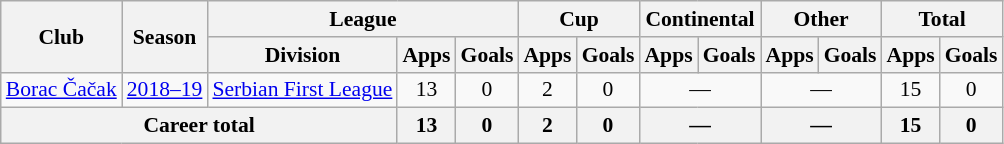<table class="wikitable" style="text-align: center;font-size:90%">
<tr>
<th rowspan="2">Club</th>
<th rowspan="2">Season</th>
<th colspan="3">League</th>
<th colspan="2">Cup</th>
<th colspan="2">Continental</th>
<th colspan="2">Other</th>
<th colspan="2">Total</th>
</tr>
<tr>
<th>Division</th>
<th>Apps</th>
<th>Goals</th>
<th>Apps</th>
<th>Goals</th>
<th>Apps</th>
<th>Goals</th>
<th>Apps</th>
<th>Goals</th>
<th>Apps</th>
<th>Goals</th>
</tr>
<tr>
<td><a href='#'>Borac Čačak</a></td>
<td><a href='#'>2018–19</a></td>
<td><a href='#'>Serbian First League</a></td>
<td>13</td>
<td>0</td>
<td>2</td>
<td>0</td>
<td colspan="2">—</td>
<td colspan="2">—</td>
<td>15</td>
<td>0</td>
</tr>
<tr>
<th colspan="3">Career total</th>
<th>13</th>
<th>0</th>
<th>2</th>
<th>0</th>
<th colspan="2">—</th>
<th colspan="2">—</th>
<th>15</th>
<th>0</th>
</tr>
</table>
